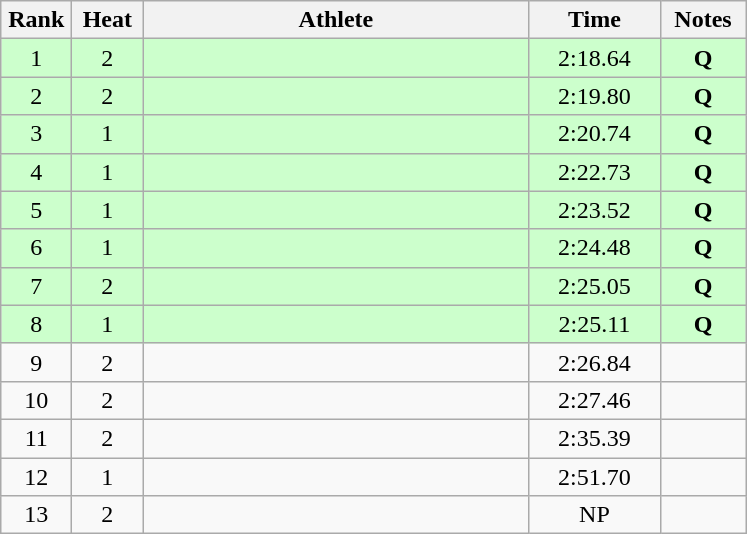<table class="wikitable" style="text-align:center">
<tr>
<th width=40>Rank</th>
<th width=40>Heat</th>
<th width=250>Athlete</th>
<th width=80>Time</th>
<th width=50>Notes</th>
</tr>
<tr bgcolor=ccffcc>
<td>1</td>
<td>2</td>
<td align=left></td>
<td>2:18.64</td>
<td><strong>Q</strong></td>
</tr>
<tr bgcolor=ccffcc>
<td>2</td>
<td>2</td>
<td align=left></td>
<td>2:19.80</td>
<td><strong>Q</strong></td>
</tr>
<tr bgcolor=ccffcc>
<td>3</td>
<td>1</td>
<td align=left></td>
<td>2:20.74</td>
<td><strong>Q</strong></td>
</tr>
<tr bgcolor=ccffcc>
<td>4</td>
<td>1</td>
<td align=left></td>
<td>2:22.73</td>
<td><strong>Q</strong></td>
</tr>
<tr bgcolor=ccffcc>
<td>5</td>
<td>1</td>
<td align=left></td>
<td>2:23.52</td>
<td><strong>Q</strong></td>
</tr>
<tr bgcolor=ccffcc>
<td>6</td>
<td>1</td>
<td align=left></td>
<td>2:24.48</td>
<td><strong>Q</strong></td>
</tr>
<tr bgcolor=ccffcc>
<td>7</td>
<td>2</td>
<td align=left></td>
<td>2:25.05</td>
<td><strong>Q</strong></td>
</tr>
<tr bgcolor=ccffcc>
<td>8</td>
<td>1</td>
<td align=left></td>
<td>2:25.11</td>
<td><strong>Q</strong></td>
</tr>
<tr>
<td>9</td>
<td>2</td>
<td align=left></td>
<td>2:26.84</td>
<td></td>
</tr>
<tr>
<td>10</td>
<td>2</td>
<td align=left></td>
<td>2:27.46</td>
<td></td>
</tr>
<tr>
<td>11</td>
<td>2</td>
<td align=left></td>
<td>2:35.39</td>
<td></td>
</tr>
<tr>
<td>12</td>
<td>1</td>
<td align=left></td>
<td>2:51.70</td>
<td></td>
</tr>
<tr>
<td>13</td>
<td>2</td>
<td align=left></td>
<td>NP</td>
<td></td>
</tr>
</table>
